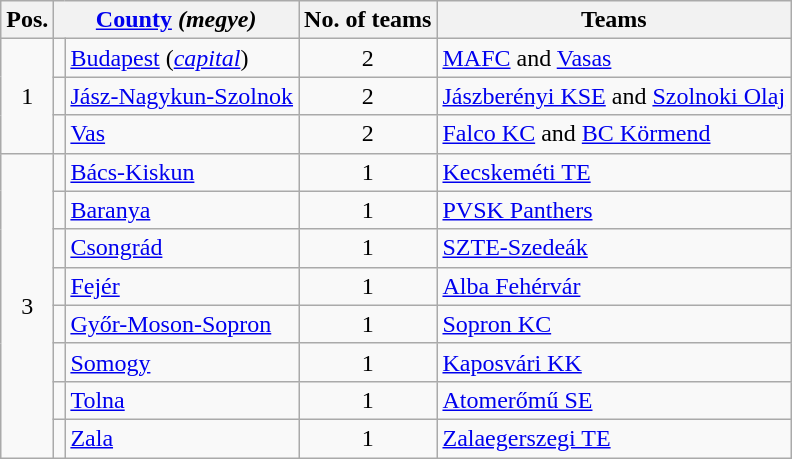<table class="wikitable">
<tr>
<th>Pos.</th>
<th colspan=2><a href='#'>County</a> <em>(megye)</em></th>
<th>No. of teams</th>
<th>Teams</th>
</tr>
<tr>
<td rowspan="3" align="center">1</td>
<td align=center></td>
<td><a href='#'>Budapest</a> (<em><a href='#'>capital</a></em>)</td>
<td align="center">2</td>
<td><a href='#'>MAFC</a> and <a href='#'>Vasas</a></td>
</tr>
<tr>
<td align=center></td>
<td><a href='#'>Jász-Nagykun-Szolnok</a></td>
<td align="center">2</td>
<td><a href='#'>Jászberényi KSE</a> and <a href='#'>Szolnoki Olaj</a></td>
</tr>
<tr>
<td align=center></td>
<td><a href='#'>Vas</a></td>
<td align="center">2</td>
<td><a href='#'>Falco KC</a> and <a href='#'>BC Körmend</a></td>
</tr>
<tr>
<td rowspan="8" align="center">3</td>
<td align=center></td>
<td><a href='#'>Bács-Kiskun</a></td>
<td align="center">1</td>
<td><a href='#'>Kecskeméti TE</a></td>
</tr>
<tr>
<td align=center></td>
<td><a href='#'>Baranya</a></td>
<td align="center">1</td>
<td><a href='#'>PVSK Panthers</a></td>
</tr>
<tr>
<td align=center></td>
<td><a href='#'>Csongrád</a></td>
<td align="center">1</td>
<td><a href='#'>SZTE-Szedeák</a></td>
</tr>
<tr>
<td align=center></td>
<td><a href='#'>Fejér</a></td>
<td align="center">1</td>
<td><a href='#'>Alba Fehérvár</a></td>
</tr>
<tr>
<td align=center></td>
<td><a href='#'>Győr-Moson-Sopron</a></td>
<td align="center">1</td>
<td><a href='#'>Sopron KC</a></td>
</tr>
<tr>
<td align=center></td>
<td><a href='#'>Somogy</a></td>
<td align="center">1</td>
<td><a href='#'>Kaposvári KK</a></td>
</tr>
<tr>
<td align=center></td>
<td><a href='#'>Tolna</a></td>
<td align="center">1</td>
<td><a href='#'>Atomerőmű SE</a></td>
</tr>
<tr>
<td align=center></td>
<td><a href='#'>Zala</a></td>
<td align="center">1</td>
<td><a href='#'>Zalaegerszegi TE</a></td>
</tr>
</table>
